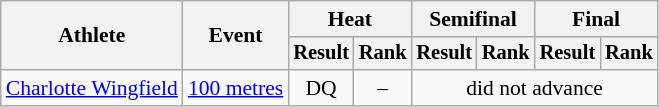<table class="wikitable" style="font-size:90%">
<tr>
<th rowspan="2">Athlete</th>
<th rowspan="2">Event</th>
<th colspan="2">Heat</th>
<th colspan="2">Semifinal</th>
<th colspan="2">Final</th>
</tr>
<tr style="font-size:95%">
<th>Result</th>
<th>Rank</th>
<th>Result</th>
<th>Rank</th>
<th>Result</th>
<th>Rank</th>
</tr>
<tr style=text-align:center>
<td style=text-align:left><a href='#'>Charlotte Wingfield</a></td>
<td style=text-align:left><a href='#'>100 metres</a></td>
<td>DQ</td>
<td>–</td>
<td colspan="4">did not advance</td>
</tr>
</table>
